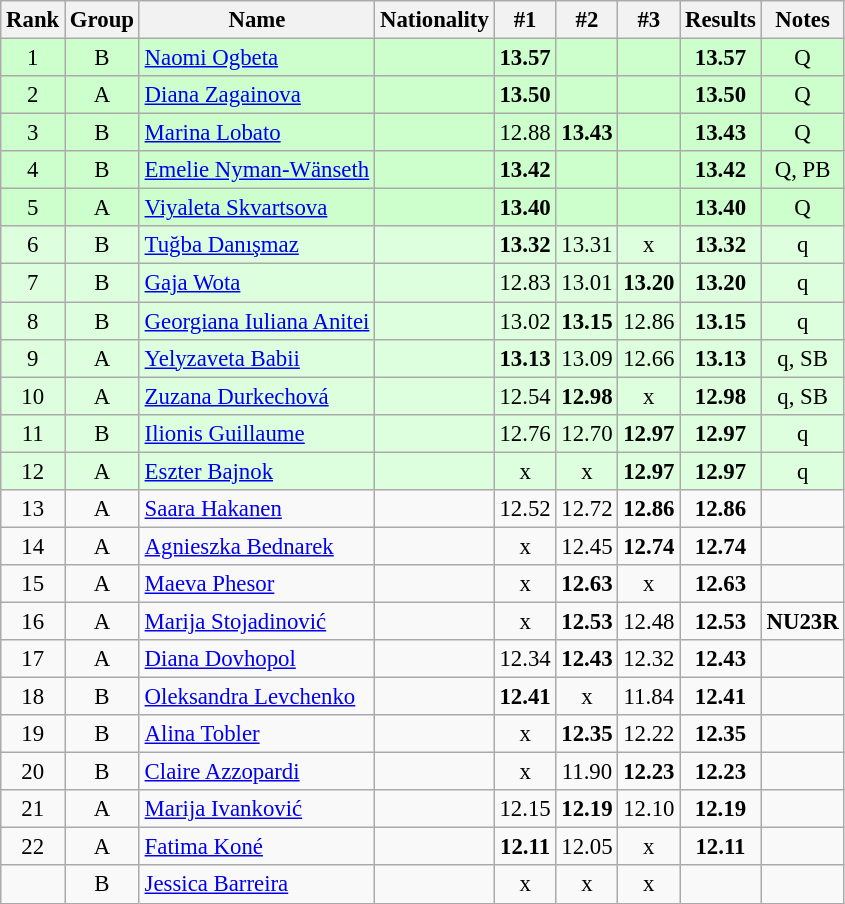<table class="wikitable sortable" style="text-align:center;font-size:95%">
<tr>
<th>Rank</th>
<th>Group</th>
<th>Name</th>
<th>Nationality</th>
<th>#1</th>
<th>#2</th>
<th>#3</th>
<th>Results</th>
<th>Notes</th>
</tr>
<tr bgcolor=ccffcc>
<td>1</td>
<td>B</td>
<td align=left><a href='#'>Naomi Ogbeta</a></td>
<td align=left></td>
<td><strong>13.57</strong></td>
<td></td>
<td></td>
<td><strong>13.57</strong></td>
<td>Q</td>
</tr>
<tr bgcolor=ccffcc>
<td>2</td>
<td>A</td>
<td align=left><a href='#'>Diana Zagainova</a></td>
<td align=left></td>
<td><strong>13.50</strong></td>
<td></td>
<td></td>
<td><strong>13.50</strong></td>
<td>Q</td>
</tr>
<tr bgcolor=ccffcc>
<td>3</td>
<td>B</td>
<td align=left><a href='#'>Marina Lobato</a></td>
<td align=left></td>
<td>12.88</td>
<td><strong>13.43</strong></td>
<td></td>
<td><strong>13.43</strong></td>
<td>Q</td>
</tr>
<tr bgcolor=ccffcc>
<td>4</td>
<td>B</td>
<td align=left><a href='#'>Emelie Nyman-Wänseth</a></td>
<td align=left></td>
<td><strong>13.42</strong></td>
<td></td>
<td></td>
<td><strong>13.42</strong></td>
<td>Q, PB</td>
</tr>
<tr bgcolor=ccffcc>
<td>5</td>
<td>A</td>
<td align=left><a href='#'>Viyaleta Skvartsova</a></td>
<td align=left></td>
<td><strong>13.40</strong></td>
<td></td>
<td></td>
<td><strong>13.40</strong></td>
<td>Q</td>
</tr>
<tr bgcolor=ddffdd>
<td>6</td>
<td>B</td>
<td align=left><a href='#'>Tuğba Danışmaz</a></td>
<td align=left></td>
<td><strong>13.32</strong></td>
<td>13.31</td>
<td>x</td>
<td><strong>13.32</strong></td>
<td>q</td>
</tr>
<tr bgcolor=ddffdd>
<td>7</td>
<td>B</td>
<td align=left><a href='#'>Gaja Wota</a></td>
<td align=left></td>
<td>12.83</td>
<td>13.01</td>
<td><strong>13.20</strong></td>
<td><strong>13.20</strong></td>
<td>q</td>
</tr>
<tr bgcolor=ddffdd>
<td>8</td>
<td>B</td>
<td align=left><a href='#'>Georgiana Iuliana Anitei</a></td>
<td align=left></td>
<td>13.02</td>
<td><strong>13.15</strong></td>
<td>12.86</td>
<td><strong>13.15</strong></td>
<td>q</td>
</tr>
<tr bgcolor=ddffdd>
<td>9</td>
<td>A</td>
<td align=left><a href='#'>Yelyzaveta Babii</a></td>
<td align=left></td>
<td><strong>13.13</strong></td>
<td>13.09</td>
<td>12.66</td>
<td><strong>13.13</strong></td>
<td>q, SB</td>
</tr>
<tr bgcolor=ddffdd>
<td>10</td>
<td>A</td>
<td align=left><a href='#'>Zuzana Durkechová</a></td>
<td align=left></td>
<td>12.54</td>
<td><strong>12.98</strong></td>
<td>x</td>
<td><strong>12.98</strong></td>
<td>q, SB</td>
</tr>
<tr bgcolor=ddffdd>
<td>11</td>
<td>B</td>
<td align=left><a href='#'>Ilionis Guillaume</a></td>
<td align=left></td>
<td>12.76</td>
<td>12.70</td>
<td><strong>12.97</strong></td>
<td><strong>12.97</strong></td>
<td>q</td>
</tr>
<tr bgcolor=ddffdd>
<td>12</td>
<td>A</td>
<td align=left><a href='#'>Eszter Bajnok</a></td>
<td align=left></td>
<td>x</td>
<td>x</td>
<td><strong>12.97</strong></td>
<td><strong>12.97</strong></td>
<td>q</td>
</tr>
<tr>
<td>13</td>
<td>A</td>
<td align=left><a href='#'>Saara Hakanen</a></td>
<td align=left></td>
<td>12.52</td>
<td>12.72</td>
<td><strong>12.86</strong></td>
<td><strong>12.86</strong></td>
<td></td>
</tr>
<tr>
<td>14</td>
<td>A</td>
<td align=left><a href='#'>Agnieszka Bednarek</a></td>
<td align=left></td>
<td>x</td>
<td>12.45</td>
<td><strong>12.74</strong></td>
<td><strong>12.74</strong></td>
<td></td>
</tr>
<tr>
<td>15</td>
<td>A</td>
<td align=left><a href='#'>Maeva Phesor</a></td>
<td align=left></td>
<td>x</td>
<td><strong>12.63</strong></td>
<td>x</td>
<td><strong>12.63</strong></td>
<td></td>
</tr>
<tr>
<td>16</td>
<td>A</td>
<td align=left><a href='#'>Marija Stojadinović</a></td>
<td align=left></td>
<td>x</td>
<td><strong>12.53</strong></td>
<td>12.48</td>
<td><strong>12.53</strong></td>
<td><strong>NU23R</strong></td>
</tr>
<tr>
<td>17</td>
<td>A</td>
<td align=left><a href='#'>Diana Dovhopol</a></td>
<td align=left></td>
<td>12.34</td>
<td><strong>12.43</strong></td>
<td>12.32</td>
<td><strong>12.43</strong></td>
<td></td>
</tr>
<tr>
<td>18</td>
<td>B</td>
<td align=left><a href='#'>Oleksandra Levchenko</a></td>
<td align=left></td>
<td><strong>12.41</strong></td>
<td>x</td>
<td>11.84</td>
<td><strong>12.41</strong></td>
<td></td>
</tr>
<tr>
<td>19</td>
<td>B</td>
<td align=left><a href='#'>Alina Tobler</a></td>
<td align=left></td>
<td>x</td>
<td><strong>12.35</strong></td>
<td>12.22</td>
<td><strong>12.35</strong></td>
<td></td>
</tr>
<tr>
<td>20</td>
<td>B</td>
<td align=left><a href='#'>Claire Azzopardi</a></td>
<td align=left></td>
<td>x</td>
<td>11.90</td>
<td><strong>12.23</strong></td>
<td><strong>12.23</strong></td>
<td></td>
</tr>
<tr>
<td>21</td>
<td>A</td>
<td align=left><a href='#'>Marija Ivanković</a></td>
<td align=left></td>
<td>12.15</td>
<td><strong>12.19</strong></td>
<td>12.10</td>
<td><strong>12.19</strong></td>
<td></td>
</tr>
<tr>
<td>22</td>
<td>A</td>
<td align=left><a href='#'>Fatima Koné</a></td>
<td align=left></td>
<td><strong>12.11</strong></td>
<td>12.05</td>
<td>x</td>
<td><strong>12.11</strong></td>
<td></td>
</tr>
<tr>
<td></td>
<td>B</td>
<td align=left><a href='#'>Jessica Barreira</a></td>
<td align=left></td>
<td>x</td>
<td>x</td>
<td>x</td>
<td><strong></strong></td>
<td></td>
</tr>
</table>
